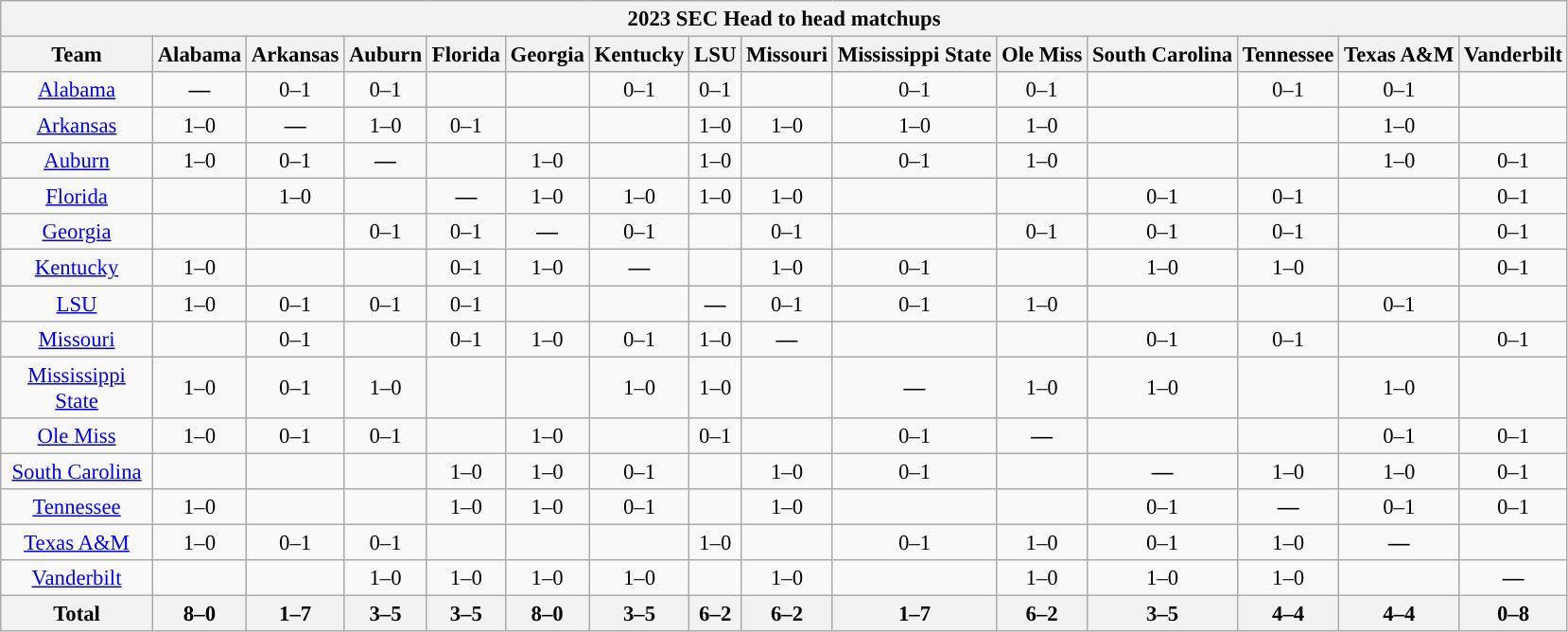<table class="wikitable" style="font-size:95%; text-align:center;">
<tr>
<th colspan=17>2023 SEC Head to head matchups</th>
</tr>
<tr>
<th style="width:100px;">Team</th>
<th>Alabama</th>
<th>Arkansas</th>
<th>Auburn</th>
<th>Florida</th>
<th>Georgia</th>
<th>Kentucky</th>
<th>LSU</th>
<th>Missouri</th>
<th>Mississippi State</th>
<th>Ole Miss</th>
<th>South Carolina</th>
<th>Tennessee</th>
<th>Texas A&M</th>
<th>Vanderbilt</th>
</tr>
<tr>
<td><a href='#'>Alabama</a></td>
<td><strong>—</strong></td>
<td>0–1</td>
<td>0–1</td>
<td></td>
<td></td>
<td>0–1</td>
<td>0–1</td>
<td></td>
<td>0–1</td>
<td>0–1</td>
<td></td>
<td>0–1</td>
<td>0–1</td>
<td></td>
</tr>
<tr>
<td><a href='#'>Arkansas</a></td>
<td>1–0</td>
<td><strong>—</strong></td>
<td>1–0</td>
<td>0–1</td>
<td></td>
<td></td>
<td>1–0</td>
<td>1–0</td>
<td>1–0</td>
<td>1–0</td>
<td></td>
<td></td>
<td>1–0</td>
<td></td>
</tr>
<tr>
<td><a href='#'>Auburn</a></td>
<td>1–0</td>
<td>0–1</td>
<td><strong>—</strong></td>
<td></td>
<td>1–0</td>
<td></td>
<td>1–0</td>
<td></td>
<td>0–1</td>
<td>1–0</td>
<td></td>
<td></td>
<td>1–0</td>
<td>0–1</td>
</tr>
<tr>
<td><a href='#'>Florida</a></td>
<td></td>
<td>1–0</td>
<td></td>
<td><strong>—</strong></td>
<td>1–0</td>
<td>1–0</td>
<td>1–0</td>
<td>1–0</td>
<td></td>
<td></td>
<td>0–1</td>
<td>0–1</td>
<td></td>
<td>0–1</td>
</tr>
<tr>
<td><a href='#'>Georgia</a></td>
<td></td>
<td></td>
<td>0–1</td>
<td>0–1</td>
<td><strong>—</strong></td>
<td>0–1</td>
<td></td>
<td>0–1</td>
<td></td>
<td>0–1</td>
<td>0–1</td>
<td>0–1</td>
<td></td>
<td>0–1</td>
</tr>
<tr>
<td><a href='#'>Kentucky</a></td>
<td>1–0</td>
<td></td>
<td></td>
<td>0–1</td>
<td>1–0</td>
<td><strong>—</strong></td>
<td></td>
<td>1–0</td>
<td>0–1</td>
<td></td>
<td>1–0</td>
<td>1–0</td>
<td></td>
<td>0–1</td>
</tr>
<tr>
<td><a href='#'>LSU</a></td>
<td>1–0</td>
<td>0–1</td>
<td>0–1</td>
<td>0–1</td>
<td></td>
<td></td>
<td><strong>—</strong></td>
<td>0–1</td>
<td>0–1</td>
<td>1–0</td>
<td></td>
<td></td>
<td>0–1</td>
<td></td>
</tr>
<tr>
<td><a href='#'>Missouri</a></td>
<td></td>
<td>0–1</td>
<td></td>
<td>0–1</td>
<td>1–0</td>
<td>0–1</td>
<td>1–0</td>
<td><strong>—</strong></td>
<td></td>
<td></td>
<td>0–1</td>
<td>0–1</td>
<td></td>
<td>0–1</td>
</tr>
<tr>
<td><a href='#'>Mississippi State</a></td>
<td>1–0</td>
<td>0–1</td>
<td>1–0</td>
<td></td>
<td></td>
<td>1–0</td>
<td>1–0</td>
<td></td>
<td><strong>—</strong></td>
<td>1–0</td>
<td>1–0</td>
<td></td>
<td>1–0</td>
<td></td>
</tr>
<tr>
<td><a href='#'>Ole Miss</a></td>
<td>1–0</td>
<td>0–1</td>
<td>0–1</td>
<td></td>
<td>1–0</td>
<td></td>
<td>0–1</td>
<td></td>
<td>0–1</td>
<td><strong>—</strong></td>
<td></td>
<td></td>
<td>0–1</td>
<td>0–1</td>
</tr>
<tr>
<td><a href='#'>South Carolina</a></td>
<td></td>
<td></td>
<td></td>
<td>1–0</td>
<td>1–0</td>
<td>0–1</td>
<td></td>
<td>1–0</td>
<td>0–1</td>
<td></td>
<td><strong>—</strong></td>
<td>1–0</td>
<td>1–0</td>
<td>0–1</td>
</tr>
<tr>
<td><a href='#'>Tennessee</a></td>
<td>1–0</td>
<td></td>
<td></td>
<td>1–0</td>
<td>1–0</td>
<td>0–1</td>
<td></td>
<td>1–0</td>
<td></td>
<td></td>
<td>0–1</td>
<td><strong>—</strong></td>
<td>0–1</td>
<td>0–1</td>
</tr>
<tr>
<td><a href='#'>Texas A&M</a></td>
<td>1–0</td>
<td>0–1</td>
<td>0–1</td>
<td></td>
<td></td>
<td></td>
<td>1–0</td>
<td></td>
<td>0–1</td>
<td>1–0</td>
<td>0–1</td>
<td>1–0</td>
<td><strong>—</strong></td>
<td></td>
</tr>
<tr>
<td><a href='#'>Vanderbilt</a></td>
<td></td>
<td></td>
<td>1–0</td>
<td>1–0</td>
<td>1–0</td>
<td>1–0</td>
<td></td>
<td>1–0</td>
<td></td>
<td>1–0</td>
<td>1–0</td>
<td>1–0</td>
<td></td>
<td><strong>—</strong><br></td>
</tr>
<tr style="text-align:center;">
<th>Total</th>
<th>8–0</th>
<th>1–7</th>
<th>3–5</th>
<th>3–5</th>
<th>8–0</th>
<th>3–5</th>
<th>6–2</th>
<th>6–2</th>
<th>1–7</th>
<th>6–2</th>
<th>3–5</th>
<th>4–4</th>
<th>4–4</th>
<th>0–8</th>
</tr>
</table>
